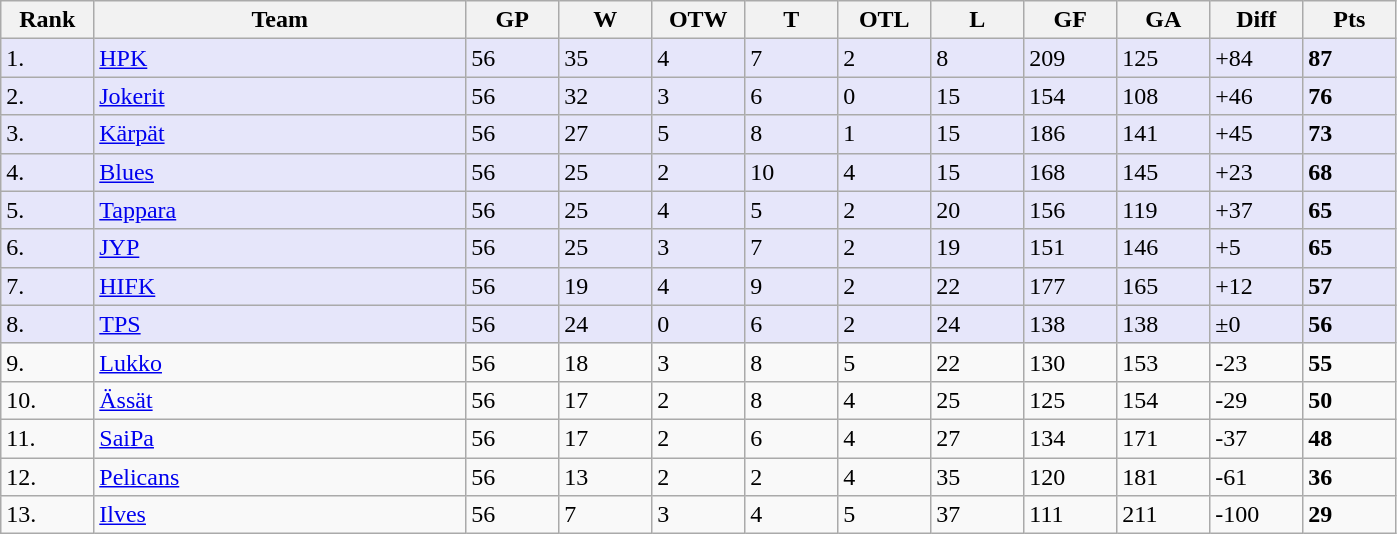<table class="wikitable">
<tr>
<th width="5%">Rank</th>
<th width="20%">Team</th>
<th width="5%">GP</th>
<th width="5%">W</th>
<th width="5%">OTW</th>
<th width="5%">T</th>
<th width="5%">OTL</th>
<th width="5%">L</th>
<th width="5%">GF</th>
<th width="5%">GA</th>
<th width="5%">Diff</th>
<th width="5%">Pts</th>
</tr>
<tr bgcolor="#e6e6fa">
<td align="left">1.</td>
<td><a href='#'>HPK</a></td>
<td>56</td>
<td>35</td>
<td>4</td>
<td>7</td>
<td>2</td>
<td>8</td>
<td>209</td>
<td>125</td>
<td>+84</td>
<td><strong>87</strong></td>
</tr>
<tr bgcolor="#e6e6fa">
<td align="left">2.</td>
<td><a href='#'>Jokerit</a></td>
<td>56</td>
<td>32</td>
<td>3</td>
<td>6</td>
<td>0</td>
<td>15</td>
<td>154</td>
<td>108</td>
<td>+46</td>
<td><strong>76</strong></td>
</tr>
<tr bgcolor="#e6e6fa">
<td align="left">3.</td>
<td><a href='#'>Kärpät</a></td>
<td>56</td>
<td>27</td>
<td>5</td>
<td>8</td>
<td>1</td>
<td>15</td>
<td>186</td>
<td>141</td>
<td>+45</td>
<td><strong>73</strong></td>
</tr>
<tr bgcolor="#e6e6fa">
<td align="left">4.</td>
<td><a href='#'>Blues</a></td>
<td>56</td>
<td>25</td>
<td>2</td>
<td>10</td>
<td>4</td>
<td>15</td>
<td>168</td>
<td>145</td>
<td>+23</td>
<td><strong>68</strong></td>
</tr>
<tr bgcolor="#e6e6fa">
<td align="left">5.</td>
<td><a href='#'>Tappara</a></td>
<td>56</td>
<td>25</td>
<td>4</td>
<td>5</td>
<td>2</td>
<td>20</td>
<td>156</td>
<td>119</td>
<td>+37</td>
<td><strong>65</strong></td>
</tr>
<tr bgcolor="#e6e6fa">
<td align="left">6.</td>
<td><a href='#'>JYP</a></td>
<td>56</td>
<td>25</td>
<td>3</td>
<td>7</td>
<td>2</td>
<td>19</td>
<td>151</td>
<td>146</td>
<td>+5</td>
<td><strong>65</strong></td>
</tr>
<tr bgcolor="#e6e6fa">
<td align="left">7.</td>
<td><a href='#'>HIFK</a></td>
<td>56</td>
<td>19</td>
<td>4</td>
<td>9</td>
<td>2</td>
<td>22</td>
<td>177</td>
<td>165</td>
<td>+12</td>
<td><strong>57</strong></td>
</tr>
<tr bgcolor="#e6e6fa">
<td align="left">8.</td>
<td><a href='#'>TPS</a></td>
<td>56</td>
<td>24</td>
<td>0</td>
<td>6</td>
<td>2</td>
<td>24</td>
<td>138</td>
<td>138</td>
<td>±0</td>
<td><strong>56</strong></td>
</tr>
<tr>
<td align="left">9.</td>
<td><a href='#'>Lukko</a></td>
<td>56</td>
<td>18</td>
<td>3</td>
<td>8</td>
<td>5</td>
<td>22</td>
<td>130</td>
<td>153</td>
<td>-23</td>
<td><strong>55</strong></td>
</tr>
<tr>
<td align="left">10.</td>
<td><a href='#'>Ässät</a></td>
<td>56</td>
<td>17</td>
<td>2</td>
<td>8</td>
<td>4</td>
<td>25</td>
<td>125</td>
<td>154</td>
<td>-29</td>
<td><strong>50</strong></td>
</tr>
<tr>
<td align="left">11.</td>
<td><a href='#'>SaiPa</a></td>
<td>56</td>
<td>17</td>
<td>2</td>
<td>6</td>
<td>4</td>
<td>27</td>
<td>134</td>
<td>171</td>
<td>-37</td>
<td><strong>48</strong></td>
</tr>
<tr>
<td align="left">12.</td>
<td><a href='#'>Pelicans</a></td>
<td>56</td>
<td>13</td>
<td>2</td>
<td>2</td>
<td>4</td>
<td>35</td>
<td>120</td>
<td>181</td>
<td>-61</td>
<td><strong>36</strong></td>
</tr>
<tr>
<td align="left">13.</td>
<td><a href='#'>Ilves</a></td>
<td>56</td>
<td>7</td>
<td>3</td>
<td>4</td>
<td>5</td>
<td>37</td>
<td>111</td>
<td>211</td>
<td>-100</td>
<td><strong>29</strong></td>
</tr>
</table>
